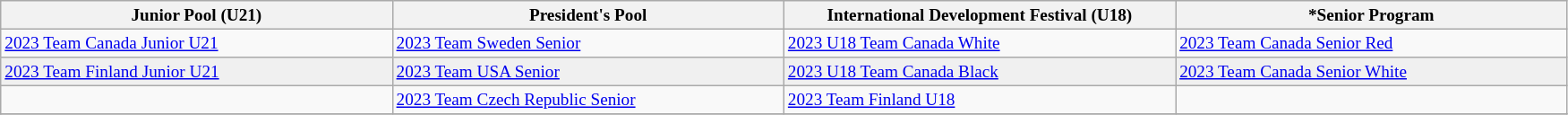<table class=wikitable style="text-align:left; font-size:80%;">
<tr>
<th width=20%>Junior Pool (U21)</th>
<th width=20%>President's Pool</th>
<th width=20%>International Development Festival (U18)</th>
<th width=20%>*Senior Program</th>
</tr>
<tr>
<td> <a href='#'>2023 Team Canada Junior U21</a></td>
<td> <a href='#'>2023 Team Sweden Senior</a></td>
<td> <a href='#'>2023 U18 Team Canada White</a></td>
<td> <a href='#'>2023 Team Canada Senior Red</a></td>
</tr>
<tr bgcolor="#f0f0f0">
<td> <a href='#'>2023 Team Finland Junior U21</a></td>
<td> <a href='#'>2023 Team USA Senior</a></td>
<td> <a href='#'>2023 U18 Team Canada Black</a></td>
<td> <a href='#'>2023 Team Canada Senior White</a></td>
</tr>
<tr>
<td></td>
<td> <a href='#'>2023 Team Czech Republic Senior</a></td>
<td> <a href='#'>2023 Team Finland U18</a></td>
<td></td>
</tr>
<tr>
</tr>
</table>
